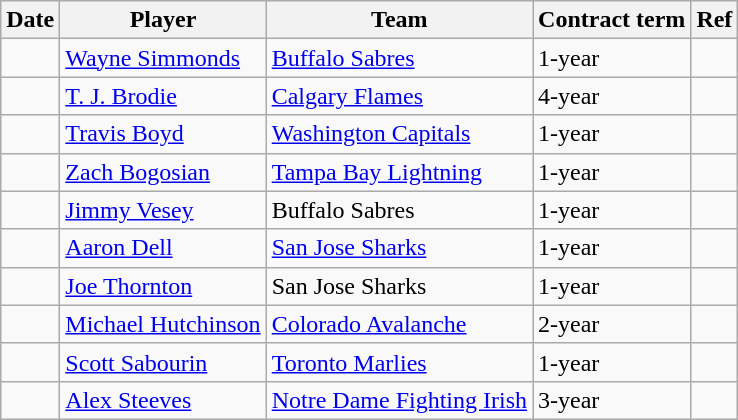<table class="wikitable">
<tr>
<th>Date</th>
<th>Player</th>
<th>Team</th>
<th>Contract term</th>
<th>Ref</th>
</tr>
<tr>
<td></td>
<td><a href='#'>Wayne Simmonds</a></td>
<td><a href='#'>Buffalo Sabres</a></td>
<td>1-year</td>
<td></td>
</tr>
<tr>
<td></td>
<td><a href='#'>T. J. Brodie</a></td>
<td><a href='#'>Calgary Flames</a></td>
<td>4-year</td>
<td></td>
</tr>
<tr>
<td></td>
<td><a href='#'>Travis Boyd</a></td>
<td><a href='#'>Washington Capitals</a></td>
<td>1-year</td>
<td></td>
</tr>
<tr>
<td></td>
<td><a href='#'>Zach Bogosian</a></td>
<td><a href='#'>Tampa Bay Lightning</a></td>
<td>1-year</td>
<td></td>
</tr>
<tr>
<td></td>
<td><a href='#'>Jimmy Vesey</a></td>
<td>Buffalo Sabres</td>
<td>1-year</td>
<td></td>
</tr>
<tr>
<td></td>
<td><a href='#'>Aaron Dell</a></td>
<td><a href='#'>San Jose Sharks</a></td>
<td>1-year</td>
<td></td>
</tr>
<tr>
<td></td>
<td><a href='#'>Joe Thornton</a></td>
<td>San Jose Sharks</td>
<td>1-year</td>
<td></td>
</tr>
<tr>
<td></td>
<td><a href='#'>Michael Hutchinson</a></td>
<td><a href='#'>Colorado Avalanche</a></td>
<td>2-year</td>
<td></td>
</tr>
<tr>
<td></td>
<td><a href='#'>Scott Sabourin</a></td>
<td><a href='#'>Toronto Marlies</a></td>
<td>1-year</td>
<td></td>
</tr>
<tr>
<td></td>
<td><a href='#'>Alex Steeves</a></td>
<td><a href='#'>Notre Dame Fighting Irish</a></td>
<td>3-year</td>
<td></td>
</tr>
</table>
